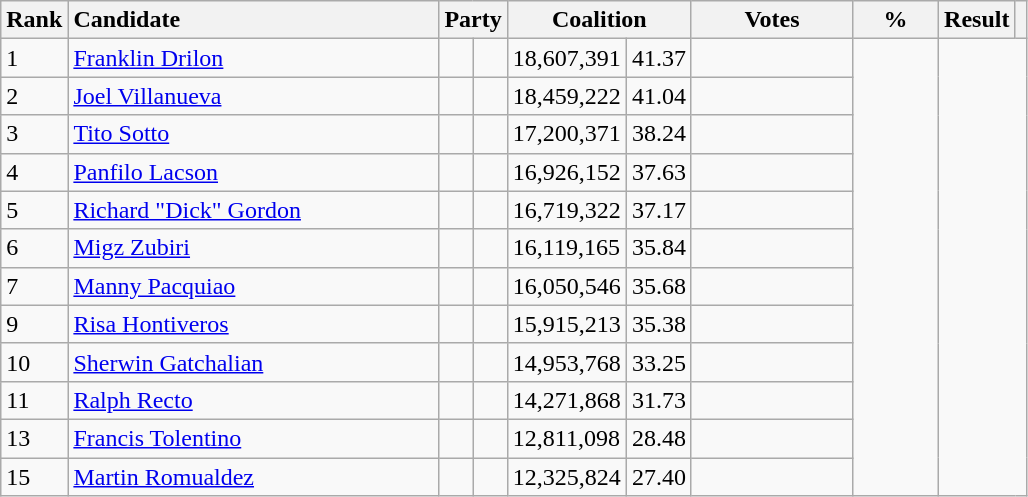<table class="wikitable">
<tr>
<th width="5px">Rank</th>
<th style="text-align:left;width: 15em">Candidate</th>
<th colspan="2">Party</th>
<th colspan="2">Coalition</th>
<th width="100px">Votes</th>
<th width="50px">%</th>
<th>Result</th>
<th></th>
</tr>
<tr>
<td>1</td>
<td width="200px" style="text-align:left;"><a href='#'>Franklin Drilon</a></td>
<td></td>
<td></td>
<td>18,607,391</td>
<td>41.37</td>
<td></td>
<td rowspan="12"></td>
</tr>
<tr>
<td>2</td>
<td width="200px" style="text-align:left;"><a href='#'>Joel Villanueva</a></td>
<td></td>
<td></td>
<td>18,459,222</td>
<td>41.04</td>
<td></td>
</tr>
<tr>
<td>3</td>
<td width="200px" style="text-align:left;"><a href='#'>Tito Sotto</a></td>
<td></td>
<td></td>
<td>17,200,371</td>
<td>38.24</td>
<td></td>
</tr>
<tr>
<td>4</td>
<td width="200px" style="text-align:left;"><a href='#'>Panfilo Lacson</a></td>
<td></td>
<td></td>
<td>16,926,152</td>
<td>37.63</td>
<td></td>
</tr>
<tr>
<td>5</td>
<td width="200px" style="text-align:left;"><a href='#'>Richard "Dick" Gordon</a></td>
<td></td>
<td></td>
<td>16,719,322</td>
<td>37.17</td>
<td></td>
</tr>
<tr>
<td>6</td>
<td width="200px" style="text-align:left;"><a href='#'>Migz Zubiri</a></td>
<td></td>
<td></td>
<td>16,119,165</td>
<td>35.84</td>
<td></td>
</tr>
<tr>
<td>7</td>
<td width="200px" style="text-align:left;"><a href='#'>Manny Pacquiao</a></td>
<td></td>
<td></td>
<td>16,050,546</td>
<td>35.68</td>
<td></td>
</tr>
<tr>
<td>9</td>
<td width="200px" style="text-align:left;"><a href='#'>Risa Hontiveros</a></td>
<td></td>
<td></td>
<td>15,915,213</td>
<td>35.38</td>
<td></td>
</tr>
<tr>
<td>10</td>
<td width="200px" style="text-align:left;"><a href='#'>Sherwin Gatchalian</a></td>
<td></td>
<td></td>
<td>14,953,768</td>
<td>33.25</td>
<td></td>
</tr>
<tr>
<td>11</td>
<td width="200px" style="text-align:left;"><a href='#'>Ralph Recto</a></td>
<td></td>
<td></td>
<td>14,271,868</td>
<td>31.73</td>
<td></td>
</tr>
<tr>
<td>13</td>
<td width="200px" style="text-align:left;"><a href='#'>Francis Tolentino</a></td>
<td></td>
<td></td>
<td>12,811,098</td>
<td>28.48</td>
<td></td>
</tr>
<tr>
<td>15</td>
<td width="200px" style="text-align:left;"><a href='#'>Martin Romualdez</a></td>
<td></td>
<td></td>
<td>12,325,824</td>
<td>27.40</td>
<td></td>
</tr>
</table>
